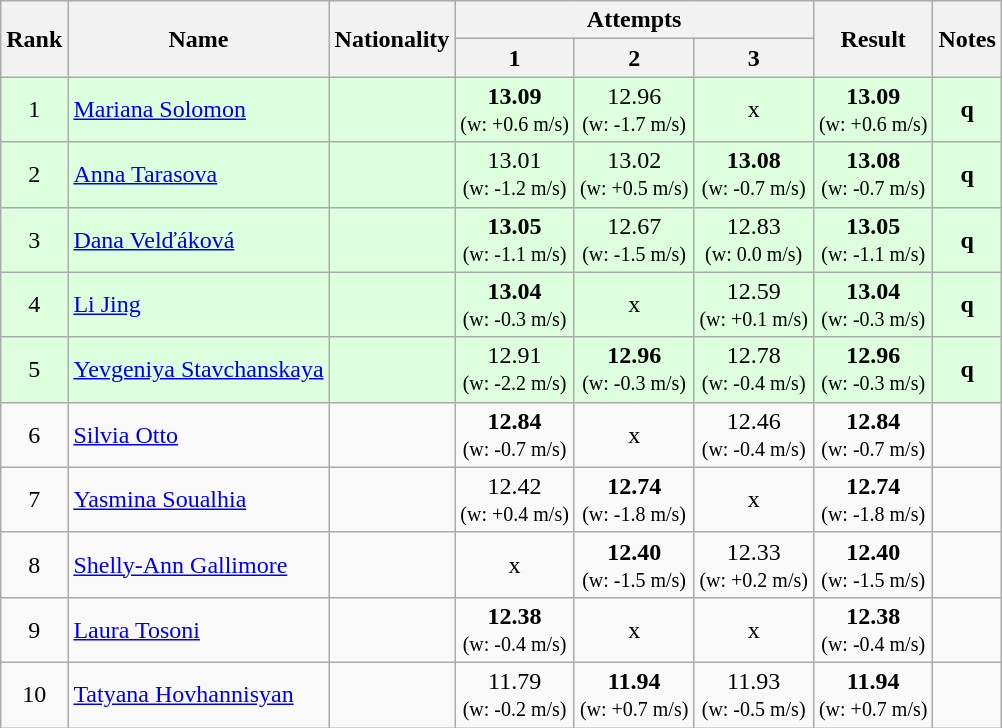<table class="wikitable sortable" style="text-align:center">
<tr>
<th rowspan=2>Rank</th>
<th rowspan=2>Name</th>
<th rowspan=2>Nationality</th>
<th colspan=3>Attempts</th>
<th rowspan=2>Result</th>
<th rowspan=2>Notes</th>
</tr>
<tr>
<th>1</th>
<th>2</th>
<th>3</th>
</tr>
<tr bgcolor=ddffdd>
<td>1</td>
<td align=left><a href='#'>Mariana Solomon</a></td>
<td align=left></td>
<td><strong>13.09</strong><br><small>(w: +0.6 m/s)</small></td>
<td>12.96<br><small>(w: -1.7 m/s)</small></td>
<td>x</td>
<td><strong>13.09</strong> <br><small>(w: +0.6 m/s)</small></td>
<td><strong>q</strong></td>
</tr>
<tr bgcolor=ddffdd>
<td>2</td>
<td align=left><a href='#'>Anna Tarasova</a></td>
<td align=left></td>
<td>13.01<br><small>(w: -1.2 m/s)</small></td>
<td>13.02<br><small>(w: +0.5 m/s)</small></td>
<td><strong>13.08</strong><br><small>(w: -0.7 m/s)</small></td>
<td><strong>13.08</strong> <br><small>(w: -0.7 m/s)</small></td>
<td><strong>q</strong></td>
</tr>
<tr bgcolor=ddffdd>
<td>3</td>
<td align=left><a href='#'>Dana Velďáková</a></td>
<td align=left></td>
<td><strong>13.05</strong><br><small>(w: -1.1 m/s)</small></td>
<td>12.67<br><small>(w: -1.5 m/s)</small></td>
<td>12.83<br><small>(w: 0.0 m/s)</small></td>
<td><strong>13.05</strong> <br><small>(w: -1.1 m/s)</small></td>
<td><strong>q</strong></td>
</tr>
<tr bgcolor=ddffdd>
<td>4</td>
<td align=left><a href='#'>Li Jing</a></td>
<td align=left></td>
<td><strong>13.04</strong><br><small>(w: -0.3 m/s)</small></td>
<td>x</td>
<td>12.59<br><small>(w: +0.1 m/s)</small></td>
<td><strong>13.04</strong> <br><small>(w: -0.3 m/s)</small></td>
<td><strong>q</strong></td>
</tr>
<tr bgcolor=ddffdd>
<td>5</td>
<td align=left><a href='#'>Yevgeniya Stavchanskaya</a></td>
<td align=left></td>
<td>12.91<br><small>(w: -2.2 m/s)</small></td>
<td><strong>12.96</strong><br><small>(w: -0.3 m/s)</small></td>
<td>12.78<br><small>(w: -0.4 m/s)</small></td>
<td><strong>12.96</strong> <br><small>(w: -0.3 m/s)</small></td>
<td><strong>q</strong></td>
</tr>
<tr>
<td>6</td>
<td align=left><a href='#'>Silvia Otto</a></td>
<td align=left></td>
<td><strong>12.84</strong><br><small>(w: -0.7 m/s)</small></td>
<td>x</td>
<td>12.46<br><small>(w: -0.4 m/s)</small></td>
<td><strong>12.84</strong> <br><small>(w: -0.7 m/s)</small></td>
<td></td>
</tr>
<tr>
<td>7</td>
<td align=left><a href='#'>Yasmina Soualhia</a></td>
<td align=left></td>
<td>12.42<br><small>(w: +0.4 m/s)</small></td>
<td><strong>12.74</strong><br><small>(w: -1.8 m/s)</small></td>
<td>x</td>
<td><strong>12.74</strong> <br><small>(w: -1.8 m/s)</small></td>
<td></td>
</tr>
<tr>
<td>8</td>
<td align=left><a href='#'>Shelly-Ann Gallimore</a></td>
<td align=left></td>
<td>x</td>
<td><strong>12.40</strong><br><small>(w: -1.5 m/s)</small></td>
<td>12.33<br><small>(w: +0.2 m/s)</small></td>
<td><strong>12.40</strong> <br><small>(w: -1.5 m/s)</small></td>
<td></td>
</tr>
<tr>
<td>9</td>
<td align=left><a href='#'>Laura Tosoni</a></td>
<td align=left></td>
<td><strong>12.38</strong><br><small>(w: -0.4 m/s)</small></td>
<td>x</td>
<td>x</td>
<td><strong>12.38</strong> <br><small>(w: -0.4 m/s)</small></td>
<td></td>
</tr>
<tr>
<td>10</td>
<td align=left><a href='#'>Tatyana Hovhannisyan</a></td>
<td align=left></td>
<td>11.79<br><small>(w: -0.2 m/s)</small></td>
<td><strong>11.94</strong><br><small>(w: +0.7 m/s)</small></td>
<td>11.93<br><small>(w: -0.5 m/s)</small></td>
<td><strong>11.94</strong> <br><small>(w: +0.7 m/s)</small></td>
<td></td>
</tr>
</table>
